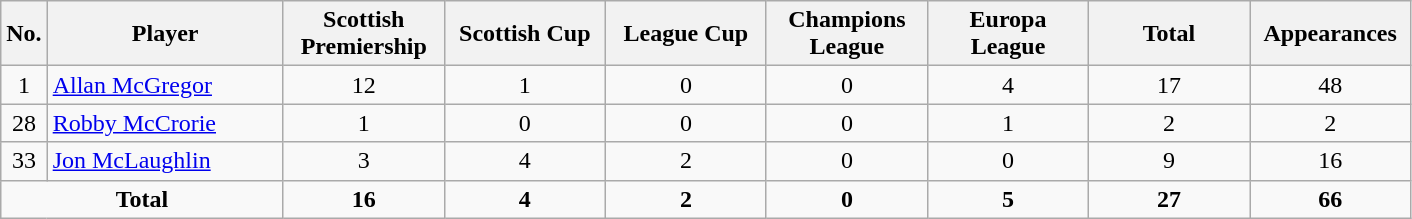<table class="wikitable sortable alternance" ; style="text-align:center; ">
<tr>
<th width=10>No.</th>
<th width=150>Player</th>
<th width=100>Scottish Premiership</th>
<th width=100>Scottish Cup</th>
<th width=100>League Cup</th>
<th width=100>Champions League</th>
<th width=100>Europa League</th>
<th width=100>Total</th>
<th width=100>Appearances</th>
</tr>
<tr>
<td>1</td>
<td align="left"><a href='#'>Allan McGregor</a></td>
<td>12</td>
<td>1</td>
<td>0</td>
<td>0</td>
<td>4</td>
<td>17</td>
<td>48</td>
</tr>
<tr>
<td>28</td>
<td align="left"><a href='#'>Robby McCrorie</a></td>
<td>1</td>
<td>0</td>
<td>0</td>
<td>0</td>
<td>1</td>
<td>2</td>
<td>2</td>
</tr>
<tr>
<td>33</td>
<td align="left"><a href='#'>Jon McLaughlin</a></td>
<td>3</td>
<td>4</td>
<td>2</td>
<td>0</td>
<td>0</td>
<td>9</td>
<td>16</td>
</tr>
<tr class="sortbottom">
<td colspan="2"><strong>Total</strong></td>
<td><strong>16</strong></td>
<td><strong>4</strong></td>
<td><strong>2</strong></td>
<td><strong>0</strong></td>
<td><strong>5</strong></td>
<td><strong>27</strong></td>
<td><strong>66</strong></td>
</tr>
</table>
